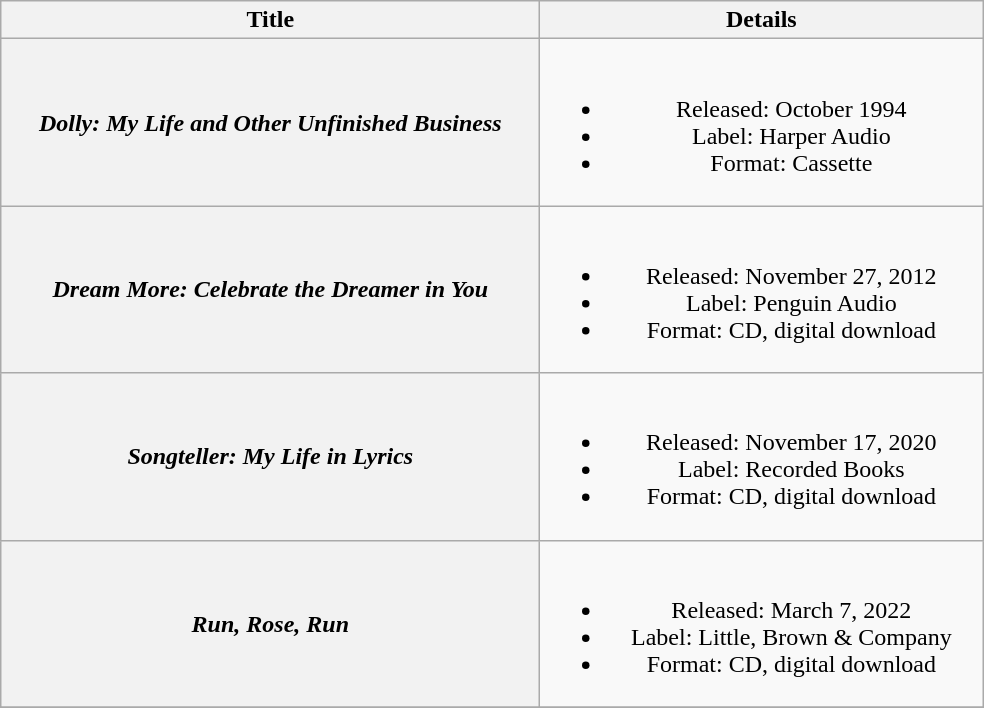<table class="wikitable plainrowheaders" style="text-align:center;">
<tr>
<th style="width:22em;">Title</th>
<th style="width:18em;">Details</th>
</tr>
<tr>
<th scope="row"><em>Dolly: My Life and Other Unfinished Business</em></th>
<td><br><ul><li>Released: October 1994</li><li>Label: Harper Audio</li><li>Format: Cassette</li></ul></td>
</tr>
<tr>
<th scope="row"><em>Dream More: Celebrate the Dreamer in You</em></th>
<td><br><ul><li>Released: November 27, 2012</li><li>Label: Penguin Audio</li><li>Format: CD, digital download</li></ul></td>
</tr>
<tr>
<th scope="row"><em>Songteller: My Life in Lyrics</em></th>
<td><br><ul><li>Released: November 17, 2020</li><li>Label: Recorded Books</li><li>Format: CD, digital download</li></ul></td>
</tr>
<tr>
<th scope="row"><em>Run, Rose, Run</em></th>
<td><br><ul><li>Released: March 7, 2022</li><li>Label: Little, Brown & Company</li><li>Format: CD, digital download</li></ul></td>
</tr>
<tr>
</tr>
</table>
